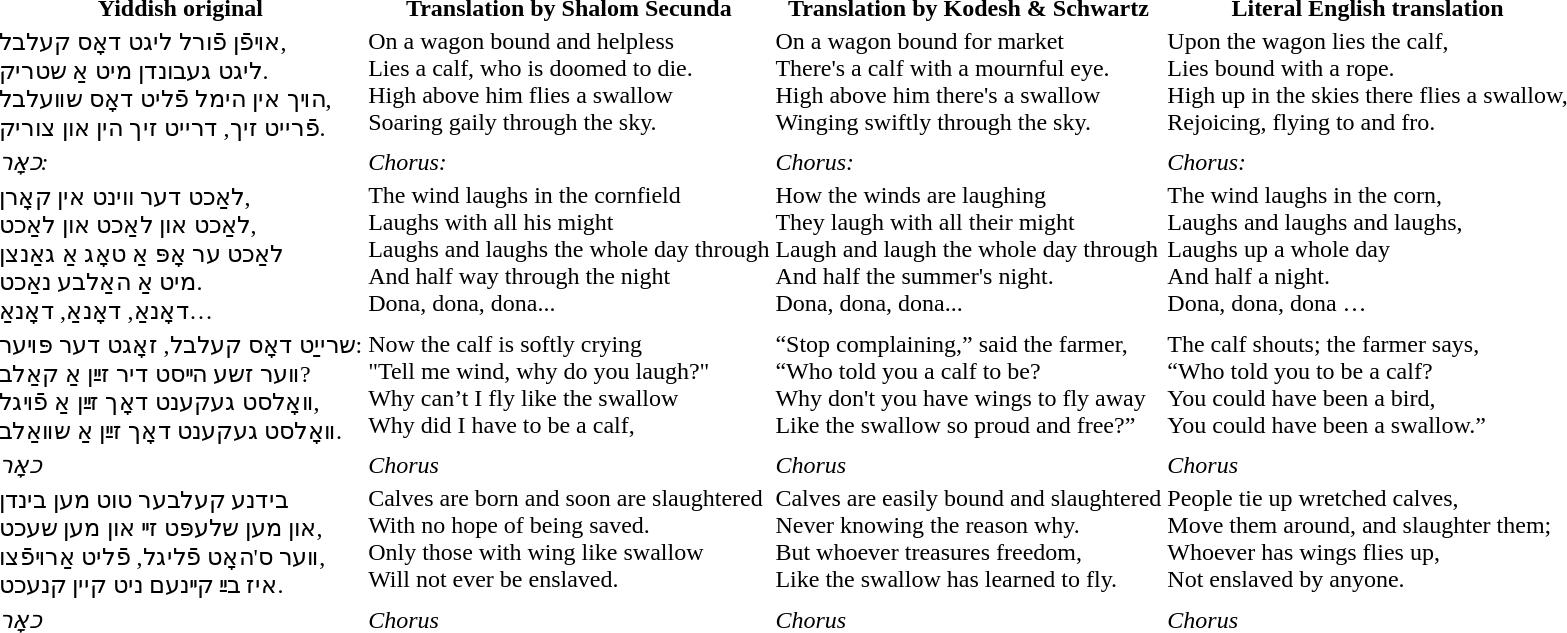<table>
<tr>
<th>Yiddish original</th>
<th>Translation by Shalom Secunda</th>
<th>Translation by Kodesh & Schwartz</th>
<th>Literal English translation</th>
</tr>
<tr>
<td valign="top"><div>אױפֿן פֿורל ליגט דאָס קעלבל,<br>ליגט געבונדן מיט אַ שטריק.<br>הױך אין הימל פֿליט דאָס שװעלבל,<br>פֿרייט זיך, דרייט זיך הין און צוריק.</div></td>
<td valign="top">On a wagon bound and helpless<br> Lies a calf, who is doomed to die.<br> High above him flies a swallow<br> Soaring gaily through the sky.</td>
<td valign="top">On a wagon bound for market<br> There's a calf with a mournful eye.<br> High above him there's a swallow<br> Winging swiftly through the sky.</td>
<td valign="top">Upon the wagon lies the calf,<br> Lies bound with a rope.<br> High up in the skies there flies a swallow,<br> Rejoicing, flying to and fro.</td>
</tr>
<tr>
<td><div><em>כאָר:</em></div></td>
<td><em>Chorus:</em></td>
<td><em>Chorus:</em></td>
<td><em>Chorus:</em></td>
</tr>
<tr>
<td valign="top"><div>לאַכט דער ווינט אין קאָרן,<br> לאַכט און לאַכט און לאַכט,<br> לאַכט ער אָפּ אַ טאָג אַ גאַנצן<br> מיט אַ האַלבע נאַכט.<br>דאָנאַ, דאָנאַ, דאָנאַ… </div></td>
<td valign="top">The wind laughs in the cornfield<br> Laughs with all his might<br> Laughs and laughs the whole day through<br> And half way through the night<br> Dona, dona, dona...</td>
<td valign="top">How the winds are laughing<br> They laugh with all their might<br> Laugh and laugh the whole day through<br> And half the summer's night.<br> Dona, dona, dona...</td>
<td valign="top">The wind laughs in the corn,<br> Laughs and laughs and laughs,<br> Laughs up a whole day<br> And half a night.<br> Dona, dona, dona …</td>
</tr>
<tr>
<td valign="top"><div>שרייַט דאָס קעלבל, זאָגט דער פּױער:<br>װער זשע הײסט דיר זײַן אַ קאַלב?<br> װאָלסט געקענט דאָך זײַן אַ פֿױגל,<br> װאָלסט געקענט דאָך זײַן אַ שװאַלב.</div></td>
<td valign="top">Now the calf is softly crying<br> "Tell me wind, why do you laugh?"<br> Why can’t I fly like the swallow<br> Why did I have to be a calf,</td>
<td valign="top">“Stop complaining,” said the farmer,<br> “Who told you a calf to be?<br> Why don't you have wings to fly away<br> Like the swallow so proud and free?”</td>
<td valign="top">The calf shouts; the farmer says,<br> “Who told you to be a calf?<br> You could have been a bird,<br> You could have been a swallow.”</td>
</tr>
<tr>
<td><div><em>כאָר</em></div></td>
<td><em>Chorus</em></td>
<td><em>Chorus</em></td>
<td><em>Chorus</em></td>
</tr>
<tr>
<td valign="top"><div>בידנע קעלבער טוט מען בינדן<br> און מען שלעפּט זײ און מען שעכט,<br> װער ס'האָט פֿליגל, פֿליט אַרױפֿצו,<br> איז בײַ קײנעם ניט קיין קנעכט.</div></td>
<td valign="top">Calves are born and soon are slaughtered<br> With no hope of being saved.<br> Only those with wing like swallow<br> Will not ever be enslaved.</td>
<td valign="top">Calves are easily bound and slaughtered<br> Never knowing the reason why.<br>But whoever treasures freedom,<br>Like the swallow has learned to fly.</td>
<td valign="top">People tie up wretched calves,<br>Move them around, and slaughter them;<br>Whoever has wings flies up,<br>Not enslaved by anyone.</td>
</tr>
<tr>
<td><div><em>כאָר</em></div></td>
<td><em>Chorus</em></td>
<td><em>Chorus</em></td>
<td><em>Chorus</em></td>
</tr>
</table>
